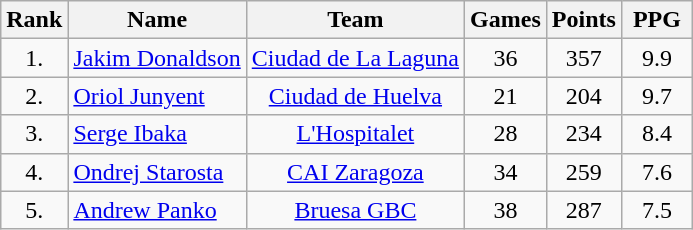<table class="wikitable" style="text-align: center;">
<tr>
<th>Rank</th>
<th>Name</th>
<th>Team</th>
<th>Games</th>
<th>Points</th>
<th width=40>PPG</th>
</tr>
<tr>
<td>1.</td>
<td align="left"> <a href='#'>Jakim Donaldson</a></td>
<td><a href='#'>Ciudad de La Laguna</a></td>
<td>36</td>
<td>357</td>
<td>9.9</td>
</tr>
<tr>
<td>2.</td>
<td align="left"> <a href='#'>Oriol Junyent</a></td>
<td><a href='#'>Ciudad de Huelva</a></td>
<td>21</td>
<td>204</td>
<td>9.7</td>
</tr>
<tr>
<td>3.</td>
<td align="left"> <a href='#'>Serge Ibaka</a></td>
<td><a href='#'>L'Hospitalet</a></td>
<td>28</td>
<td>234</td>
<td>8.4</td>
</tr>
<tr>
<td>4.</td>
<td align="left"> <a href='#'>Ondrej Starosta</a></td>
<td><a href='#'>CAI Zaragoza</a></td>
<td>34</td>
<td>259</td>
<td>7.6</td>
</tr>
<tr>
<td>5.</td>
<td align="left"> <a href='#'>Andrew Panko</a></td>
<td><a href='#'>Bruesa GBC</a></td>
<td>38</td>
<td>287</td>
<td>7.5</td>
</tr>
</table>
